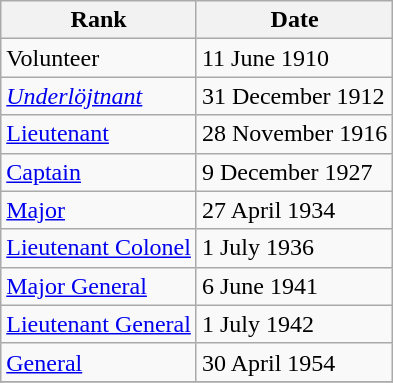<table class="wikitable">
<tr>
<th>Rank</th>
<th>Date</th>
</tr>
<tr>
<td>Volunteer</td>
<td>11 June 1910</td>
</tr>
<tr>
<td><em><a href='#'>Underlöjtnant</a></em></td>
<td>31 December 1912</td>
</tr>
<tr>
<td><a href='#'>Lieutenant</a></td>
<td>28 November 1916</td>
</tr>
<tr>
<td><a href='#'>Captain</a></td>
<td>9 December 1927</td>
</tr>
<tr>
<td><a href='#'>Major</a></td>
<td>27 April 1934</td>
</tr>
<tr>
<td><a href='#'>Lieutenant Colonel</a></td>
<td>1 July 1936</td>
</tr>
<tr>
<td><a href='#'>Major General</a></td>
<td>6 June 1941</td>
</tr>
<tr>
<td><a href='#'>Lieutenant General</a></td>
<td>1 July 1942</td>
</tr>
<tr>
<td><a href='#'>General</a></td>
<td>30 April 1954</td>
</tr>
<tr>
</tr>
</table>
